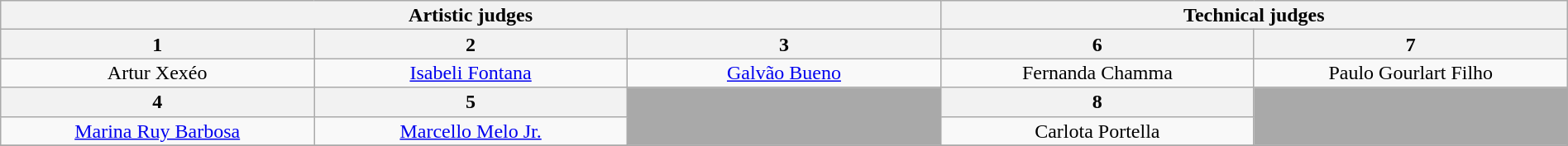<table class="wikitable" style="font-size:100%; line-height:16px; text-align:center" width="100%">
<tr>
<th colspan=3>Artistic judges</th>
<th colspan=2>Technical judges</th>
</tr>
<tr>
<th width=150>1</th>
<th width=150>2</th>
<th width=150>3</th>
<th width=150>6</th>
<th width=150>7</th>
</tr>
<tr>
<td>Artur Xexéo</td>
<td><a href='#'>Isabeli Fontana</a></td>
<td><a href='#'>Galvão Bueno</a></td>
<td>Fernanda Chamma</td>
<td>Paulo Gourlart Filho</td>
</tr>
<tr>
<th>4</th>
<th>5</th>
<td rowspan=2 bgcolor="A9A9A9"></td>
<th>8</th>
<td rowspan=2 bgcolor="A9A9A9"></td>
</tr>
<tr>
<td><a href='#'>Marina Ruy Barbosa</a></td>
<td><a href='#'>Marcello Melo Jr.</a></td>
<td>Carlota Portella</td>
</tr>
<tr>
</tr>
</table>
